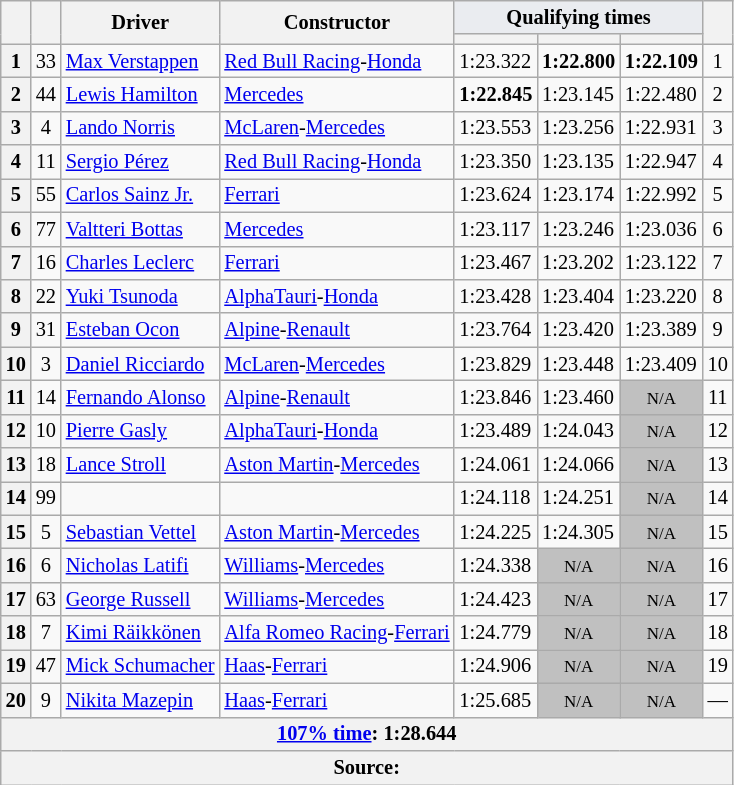<table class="wikitable sortable" style="font-size: 85%;">
<tr>
<th rowspan="2"></th>
<th rowspan="2"></th>
<th rowspan="2">Driver</th>
<th rowspan="2">Constructor</th>
<th colspan="3" style="background:#eaecf0; text-align:center;">Qualifying times</th>
<th rowspan="2"></th>
</tr>
<tr>
<th scope="col"></th>
<th scope="col"></th>
<th scope="col"></th>
</tr>
<tr>
<th scope="row">1</th>
<td align="center">33</td>
<td data-sort-value="bot"> <a href='#'>Max Verstappen</a></td>
<td><a href='#'>Red Bull Racing</a>-<a href='#'>Honda</a></td>
<td>1:23.322</td>
<td><strong>1:22.800</strong></td>
<td><strong>1:22.109</strong></td>
<td align="center">1</td>
</tr>
<tr>
<th scope="row">2</th>
<td align="center">44</td>
<td data-sort-value="ver"> <a href='#'>Lewis Hamilton</a></td>
<td><a href='#'>Mercedes</a></td>
<td><strong>1:22.845</strong></td>
<td>1:23.145</td>
<td>1:22.480</td>
<td align="center">2</td>
</tr>
<tr>
<th scope="row">3</th>
<td align="center">4</td>
<td data-sort-value="nor"> <a href='#'>Lando Norris</a></td>
<td><a href='#'>McLaren</a>-<a href='#'>Mercedes</a></td>
<td>1:23.553</td>
<td>1:23.256</td>
<td>1:22.931</td>
<td align="center">3</td>
</tr>
<tr>
<th scope="row">4</th>
<td align="center">11</td>
<td data-sort-value="gas"> <a href='#'>Sergio Pérez</a></td>
<td><a href='#'>Red Bull Racing</a>-<a href='#'>Honda</a></td>
<td>1:23.350</td>
<td>1:23.135</td>
<td>1:22.947</td>
<td align="center">4</td>
</tr>
<tr>
<th scope="row">5</th>
<td align="center">55</td>
<td data-sort-value="rus"> <a href='#'>Carlos Sainz Jr.</a></td>
<td><a href='#'>Ferrari</a></td>
<td>1:23.624</td>
<td>1:23.174</td>
<td>1:22.992</td>
<td align="center">5</td>
</tr>
<tr>
<th scope="row">6</th>
<td align="center">77</td>
<td data-sort-value="ham"> <a href='#'>Valtteri Bottas</a></td>
<td><a href='#'>Mercedes</a></td>
<td>1:23.117</td>
<td>1:23.246</td>
<td>1:23.036</td>
<td align="center">6</td>
</tr>
<tr>
<th scope="row">7</th>
<td align="center">16</td>
<td data-sort-value="lec"> <a href='#'>Charles Leclerc</a></td>
<td><a href='#'>Ferrari</a></td>
<td>1:23.467</td>
<td>1:23.202</td>
<td>1:23.122</td>
<td align="center">7</td>
</tr>
<tr>
<th scope="row">8</th>
<td align="center">22</td>
<td data-sort-value="sai"> <a href='#'>Yuki Tsunoda</a></td>
<td><a href='#'>AlphaTauri</a>-<a href='#'>Honda</a></td>
<td>1:23.428</td>
<td>1:23.404</td>
<td>1:23.220</td>
<td align="center">8</td>
</tr>
<tr>
<th scope="row">9</th>
<td align="center">31</td>
<td data-sort-value="alo"> <a href='#'>Esteban Ocon</a></td>
<td><a href='#'>Alpine</a>-<a href='#'>Renault</a></td>
<td>1:23.764</td>
<td>1:23.420</td>
<td>1:23.389</td>
<td align="center">9</td>
</tr>
<tr>
<th scope="row">10</th>
<td align="center">3</td>
<td data-sort-value="per"> <a href='#'>Daniel Ricciardo</a></td>
<td><a href='#'>McLaren</a>-<a href='#'>Mercedes</a></td>
<td>1:23.829</td>
<td>1:23.448</td>
<td>1:23.409</td>
<td align="center">10</td>
</tr>
<tr>
<th scope="row">11</th>
<td align="center">14</td>
<td data-sort-value="tsu"> <a href='#'>Fernando Alonso</a></td>
<td><a href='#'>Alpine</a>-<a href='#'>Renault</a></td>
<td>1:23.846</td>
<td>1:23.460</td>
<td align="center" data-sort-value="13" style="background: silver"><small>N/A</small></td>
<td align="center">11</td>
</tr>
<tr>
<th scope="row">12</th>
<td align="center">10</td>
<td data-sort-value="ric"> <a href='#'>Pierre Gasly</a></td>
<td><a href='#'>AlphaTauri</a>-<a href='#'>Honda</a></td>
<td>1:23.489</td>
<td>1:24.043</td>
<td align="center" data-sort-value="13" style="background: silver"><small>N/A</small></td>
<td align="center">12</td>
</tr>
<tr>
<th scope="row">13</th>
<td align="center">18</td>
<td data-sort-value="vet"> <a href='#'>Lance Stroll</a></td>
<td><a href='#'>Aston Martin</a>-<a href='#'>Mercedes</a></td>
<td>1:24.061</td>
<td>1:24.066</td>
<td align="center" data-sort-value="18" style="background: silver"><small>N/A</small></td>
<td align="center">13</td>
</tr>
<tr>
<th scope="row">14</th>
<td align="center">99</td>
<td data-sort-value="str"></td>
<td></td>
<td>1:24.118</td>
<td>1:24.251</td>
<td align="center" data-sort-value="13" style="background: silver"><small>N/A</small></td>
<td align="center">14</td>
</tr>
<tr>
<th scope="row">15</th>
<td align="center">5</td>
<td data-sort-value="lat"> <a href='#'>Sebastian Vettel</a></td>
<td><a href='#'>Aston Martin</a>-<a href='#'>Mercedes</a></td>
<td>1:24.225</td>
<td>1:24.305</td>
<td align="center" data-sort-value="17" style="background: silver"><small>N/A</small></td>
<td align="center">15</td>
</tr>
<tr>
<th scope="row">16</th>
<td align="center">6</td>
<td data-sort-value="oco"> <a href='#'>Nicholas Latifi</a></td>
<td><a href='#'>Williams</a>-<a href='#'>Mercedes</a></td>
<td>1:24.338</td>
<td align="center" data-sort-value="16" style="background: silver"><small>N/A</small></td>
<td align="center" data-sort-value="16" style="background: silver"><small>N/A</small></td>
<td align="center">16</td>
</tr>
<tr>
<th scope="row">17</th>
<td align="center">63</td>
<td data-sort-value="rai"> <a href='#'>George Russell</a></td>
<td><a href='#'>Williams</a>-<a href='#'>Mercedes</a></td>
<td>1:24.423</td>
<td align="center" data-sort-value="14" style="background: silver"><small>N/A</small></td>
<td align="center" data-sort-value="14" style="background: silver"><small>N/A</small></td>
<td align="center">17</td>
</tr>
<tr>
<th scope="row">18</th>
<td align="center">7</td>
<td data-sort-value="gio"> <a href='#'>Kimi Räikkönen</a></td>
<td><a href='#'>Alfa Romeo Racing</a>-<a href='#'>Ferrari</a></td>
<td>1:24.779</td>
<td align="center" data-sort-value="12" style="background: silver"><small>N/A</small></td>
<td align="center" data-sort-value="12" style="background: silver"><small>N/A</small></td>
<td align="center">18</td>
</tr>
<tr>
<th scope="row">19</th>
<td align="center">47</td>
<td data-sort-value="sch"> <a href='#'>Mick Schumacher</a></td>
<td><a href='#'>Haas</a>-<a href='#'>Ferrari</a></td>
<td>1:24.906</td>
<td align="center" data-sort-value="19" style="background: silver"><small>N/A</small></td>
<td align="center" data-sort-value="19" style="background: silver"><small>N/A</small></td>
<td align="center">19</td>
</tr>
<tr>
<th scope="row">20</th>
<td align="center">9</td>
<td data-sort-value="maz"><a href='#'>Nikita Mazepin</a></td>
<td><a href='#'>Haas</a>-<a href='#'>Ferrari</a></td>
<td>1:25.685</td>
<td align="center" data-sort-value="20" style="background: silver"><small>N/A</small></td>
<td align="center" data-sort-value="20" style="background: silver"><small>N/A</small></td>
<td align="center">—</td>
</tr>
<tr>
<th colspan="8"><a href='#'>107% time</a>: 1:28.644</th>
</tr>
<tr>
<th colspan="8">Source:</th>
</tr>
</table>
